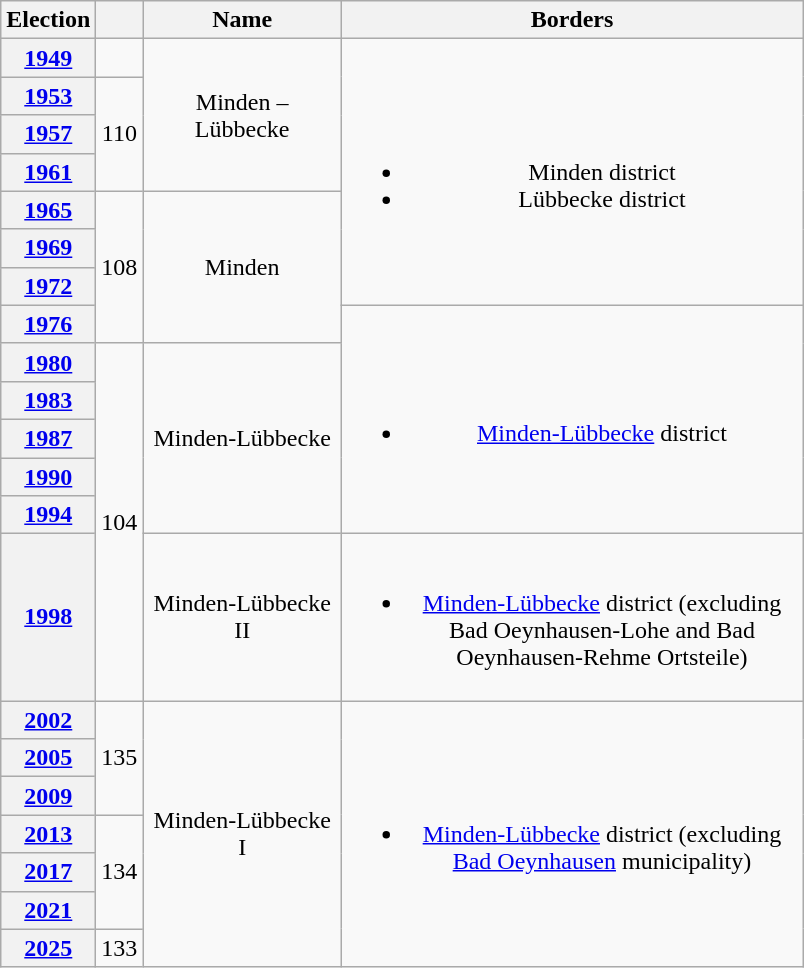<table class=wikitable style="text-align:center">
<tr>
<th>Election</th>
<th></th>
<th width=125px>Name</th>
<th width=300px>Borders</th>
</tr>
<tr>
<th><a href='#'>1949</a></th>
<td></td>
<td rowspan=4>Minden – Lübbecke</td>
<td rowspan=7><br><ul><li>Minden district</li><li>Lübbecke district</li></ul></td>
</tr>
<tr>
<th><a href='#'>1953</a></th>
<td rowspan=3>110</td>
</tr>
<tr>
<th><a href='#'>1957</a></th>
</tr>
<tr>
<th><a href='#'>1961</a></th>
</tr>
<tr>
<th><a href='#'>1965</a></th>
<td rowspan=4>108</td>
<td rowspan=4>Minden</td>
</tr>
<tr>
<th><a href='#'>1969</a></th>
</tr>
<tr>
<th><a href='#'>1972</a></th>
</tr>
<tr>
<th><a href='#'>1976</a></th>
<td rowspan=6><br><ul><li><a href='#'>Minden-Lübbecke</a> district</li></ul></td>
</tr>
<tr>
<th><a href='#'>1980</a></th>
<td rowspan=6>104</td>
<td rowspan=5>Minden-Lübbecke</td>
</tr>
<tr>
<th><a href='#'>1983</a></th>
</tr>
<tr>
<th><a href='#'>1987</a></th>
</tr>
<tr>
<th><a href='#'>1990</a></th>
</tr>
<tr>
<th><a href='#'>1994</a></th>
</tr>
<tr>
<th><a href='#'>1998</a></th>
<td>Minden-Lübbecke II</td>
<td><br><ul><li><a href='#'>Minden-Lübbecke</a> district (excluding Bad Oeynhausen-Lohe and Bad Oeynhausen-Rehme Ortsteile)</li></ul></td>
</tr>
<tr>
<th><a href='#'>2002</a></th>
<td rowspan=3>135</td>
<td rowspan=7>Minden-Lübbecke I</td>
<td rowspan=7><br><ul><li><a href='#'>Minden-Lübbecke</a> district (excluding <a href='#'>Bad Oeynhausen</a> municipality)</li></ul></td>
</tr>
<tr>
<th><a href='#'>2005</a></th>
</tr>
<tr>
<th><a href='#'>2009</a></th>
</tr>
<tr>
<th><a href='#'>2013</a></th>
<td rowspan=3>134</td>
</tr>
<tr>
<th><a href='#'>2017</a></th>
</tr>
<tr>
<th><a href='#'>2021</a></th>
</tr>
<tr>
<th><a href='#'>2025</a></th>
<td>133</td>
</tr>
</table>
